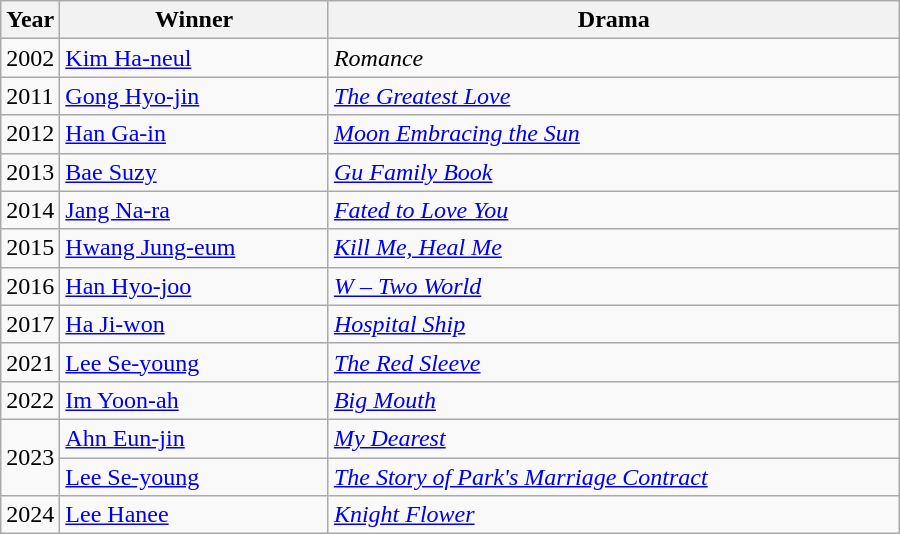<table class="wikitable" style="width:600px">
<tr>
<th width=10>Year</th>
<th>Winner</th>
<th>Drama</th>
</tr>
<tr>
<td>2002</td>
<td><a href='#'>Kim Ha-neul</a></td>
<td><em>Romance</em></td>
</tr>
<tr>
<td>2011</td>
<td><a href='#'>Gong Hyo-jin</a></td>
<td><em><a href='#'>The Greatest Love</a></em></td>
</tr>
<tr>
<td>2012</td>
<td><a href='#'>Han Ga-in</a></td>
<td><em><a href='#'>Moon Embracing the Sun</a></em></td>
</tr>
<tr>
<td>2013</td>
<td><a href='#'>Bae Suzy</a></td>
<td><em><a href='#'>Gu Family Book</a></em></td>
</tr>
<tr>
<td>2014</td>
<td><a href='#'>Jang Na-ra</a></td>
<td><em><a href='#'>Fated to Love You</a></em></td>
</tr>
<tr>
<td>2015</td>
<td><a href='#'>Hwang Jung-eum</a></td>
<td><em><a href='#'>Kill Me, Heal Me</a></em></td>
</tr>
<tr>
<td>2016</td>
<td><a href='#'>Han Hyo-joo</a></td>
<td><em><a href='#'>W – Two World</a></em></td>
</tr>
<tr>
<td>2017</td>
<td><a href='#'>Ha Ji-won</a></td>
<td><em><a href='#'>Hospital Ship</a></em></td>
</tr>
<tr>
<td>2021</td>
<td><a href='#'>Lee Se-young</a></td>
<td><em><a href='#'>The Red Sleeve</a></em></td>
</tr>
<tr>
<td>2022</td>
<td><a href='#'>Im Yoon-ah</a></td>
<td><em><a href='#'>Big Mouth</a></em></td>
</tr>
<tr>
<td rowspan=2>2023</td>
<td><a href='#'>Ahn Eun-jin</a></td>
<td><em><a href='#'>My Dearest</a></em></td>
</tr>
<tr>
<td><a href='#'>Lee Se-young</a></td>
<td><em><a href='#'>The Story of Park's Marriage Contract</a></em></td>
</tr>
<tr>
<td>2024</td>
<td><a href='#'>Lee Hanee</a></td>
<td><em><a href='#'>Knight Flower</a></em></td>
</tr>
</table>
